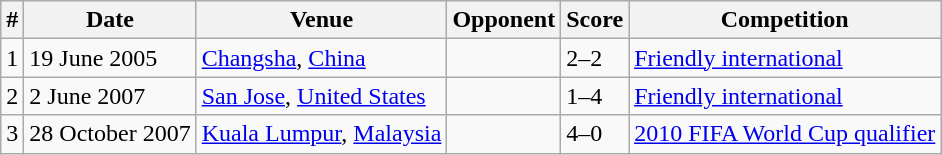<table class="wikitable" style="text-align: left;">
<tr>
<th>#</th>
<th>Date</th>
<th>Venue</th>
<th>Opponent</th>
<th>Score</th>
<th>Competition</th>
</tr>
<tr>
<td>1</td>
<td>19 June 2005</td>
<td><a href='#'>Changsha</a>, <a href='#'>China</a></td>
<td></td>
<td>2–2</td>
<td><a href='#'>Friendly international</a></td>
</tr>
<tr>
<td>2</td>
<td>2 June 2007</td>
<td><a href='#'>San Jose</a>, <a href='#'>United States</a></td>
<td></td>
<td>1–4</td>
<td><a href='#'>Friendly international</a></td>
</tr>
<tr>
<td>3</td>
<td>28 October 2007</td>
<td><a href='#'>Kuala Lumpur</a>, <a href='#'>Malaysia</a></td>
<td></td>
<td>4–0</td>
<td><a href='#'>2010 FIFA World Cup qualifier</a></td>
</tr>
</table>
